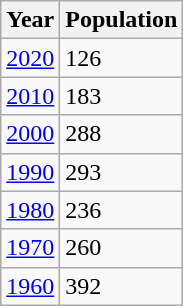<table class="wikitable">
<tr>
<th>Year</th>
<th>Population</th>
</tr>
<tr>
<td><a href='#'>2020</a></td>
<td>126</td>
</tr>
<tr>
<td><a href='#'>2010</a></td>
<td>183</td>
</tr>
<tr>
<td><a href='#'>2000</a></td>
<td>288</td>
</tr>
<tr>
<td><a href='#'>1990</a></td>
<td>293</td>
</tr>
<tr>
<td><a href='#'>1980</a></td>
<td>236</td>
</tr>
<tr>
<td><a href='#'>1970</a></td>
<td>260</td>
</tr>
<tr>
<td><a href='#'>1960</a></td>
<td>392</td>
</tr>
</table>
